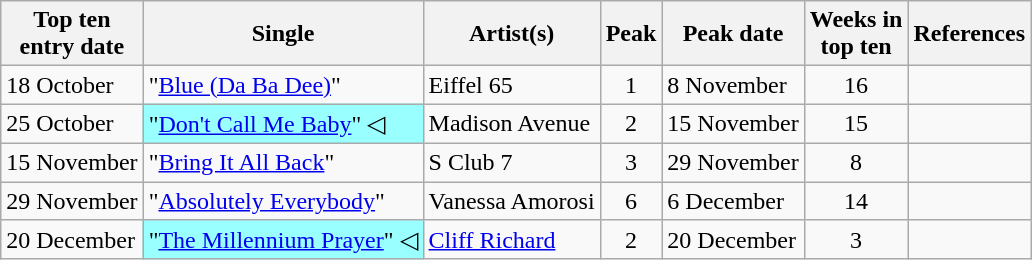<table class="wikitable sortable">
<tr>
<th>Top ten<br>entry date</th>
<th>Single</th>
<th>Artist(s)</th>
<th data-sort-type="number">Peak</th>
<th>Peak date</th>
<th data-sort-type="number">Weeks in<br>top ten</th>
<th>References</th>
</tr>
<tr>
<td>18 October</td>
<td>"<a href='#'>Blue (Da Ba Dee)</a>"</td>
<td>Eiffel 65</td>
<td style="text-align:center;">1</td>
<td>8 November</td>
<td style="text-align:center;">16</td>
<td style="text-align:center;"></td>
</tr>
<tr>
<td>25 October</td>
<td style="background:#9ff;">"<a href='#'>Don't Call Me Baby</a>" ◁</td>
<td>Madison Avenue</td>
<td style="text-align:center;">2</td>
<td>15 November</td>
<td style="text-align:center;">15</td>
<td style="text-align:center;"></td>
</tr>
<tr>
<td>15 November</td>
<td>"<a href='#'>Bring It All Back</a>"</td>
<td>S Club 7</td>
<td style="text-align:center;">3</td>
<td>29 November</td>
<td style="text-align:center;">8</td>
<td style="text-align:center;"></td>
</tr>
<tr>
<td>29 November</td>
<td>"<a href='#'>Absolutely Everybody</a>"</td>
<td>Vanessa Amorosi</td>
<td style="text-align:center;">6</td>
<td>6 December</td>
<td style="text-align:center;">14</td>
<td style="text-align:center;"></td>
</tr>
<tr>
<td>20 December</td>
<td style="background:#9ff;">"<a href='#'>The Millennium Prayer</a>" ◁</td>
<td><a href='#'>Cliff Richard</a></td>
<td style="text-align:center;">2</td>
<td>20 December</td>
<td style="text-align:center;">3</td>
<td style="text-align:center;"></td>
</tr>
</table>
